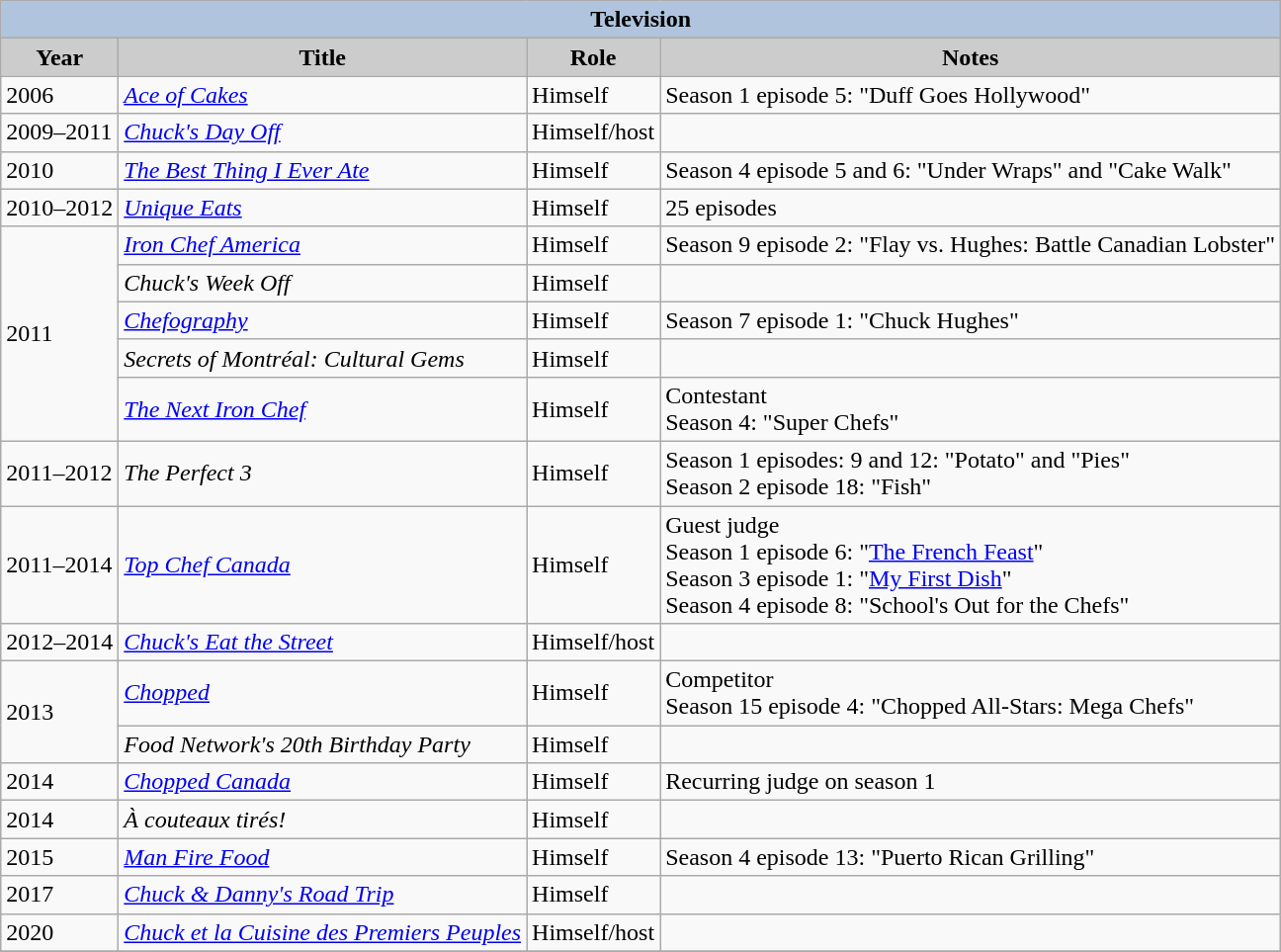<table class="wikitable">
<tr style="text-align:center;">
<th colspan=4 style="background:#B0C4DE;">Television</th>
</tr>
<tr style="text-align:center;">
<th style="background:#ccc;">Year</th>
<th style="background:#ccc;">Title</th>
<th style="background:#ccc;">Role</th>
<th style="background:#ccc;">Notes</th>
</tr>
<tr>
<td>2006</td>
<td><em><a href='#'>Ace of Cakes</a></em></td>
<td>Himself</td>
<td>Season 1 episode 5: "Duff Goes Hollywood"</td>
</tr>
<tr>
<td>2009–2011</td>
<td><em><a href='#'>Chuck's Day Off</a></em></td>
<td>Himself/host</td>
<td></td>
</tr>
<tr>
<td>2010</td>
<td><em><a href='#'>The Best Thing I Ever Ate</a></em></td>
<td>Himself</td>
<td>Season 4 episode 5 and 6: "Under Wraps" and "Cake Walk"</td>
</tr>
<tr>
<td>2010–2012</td>
<td><em><a href='#'>Unique Eats</a></em></td>
<td>Himself</td>
<td>25 episodes</td>
</tr>
<tr>
<td rowspan=5>2011</td>
<td><em><a href='#'>Iron Chef America</a></em></td>
<td>Himself</td>
<td>Season 9 episode 2: "Flay vs. Hughes: Battle Canadian Lobster"</td>
</tr>
<tr>
<td><em>Chuck's Week Off</em></td>
<td>Himself</td>
<td></td>
</tr>
<tr>
<td><em><a href='#'>Chefography</a></em></td>
<td>Himself</td>
<td>Season 7 episode 1: "Chuck Hughes"</td>
</tr>
<tr>
<td><em>Secrets of Montréal: Cultural Gems</em></td>
<td>Himself</td>
<td></td>
</tr>
<tr>
<td><em><a href='#'>The Next Iron Chef</a></em></td>
<td>Himself</td>
<td>Contestant<br> Season 4: "Super Chefs"</td>
</tr>
<tr>
<td>2011–2012</td>
<td><em>The Perfect 3</em></td>
<td>Himself</td>
<td>Season 1 episodes: 9 and 12: "Potato" and "Pies"<br> Season 2 episode 18: "Fish"</td>
</tr>
<tr>
<td>2011–2014</td>
<td><em><a href='#'>Top Chef Canada</a></em></td>
<td>Himself</td>
<td>Guest judge<br> Season 1 episode 6: "<a href='#'>The French Feast</a>"<br> Season 3 episode 1: "<a href='#'>My First Dish</a>"<br> Season 4 episode 8: "School's Out for the Chefs"</td>
</tr>
<tr>
<td>2012–2014</td>
<td><em><a href='#'>Chuck's Eat the Street</a></em></td>
<td>Himself/host</td>
<td></td>
</tr>
<tr>
<td rowspan=2>2013</td>
<td><em><a href='#'>Chopped</a></em></td>
<td>Himself</td>
<td>Competitor<br> Season 15 episode 4: "Chopped All-Stars: Mega Chefs"</td>
</tr>
<tr>
<td><em>Food Network's 20th Birthday Party</em></td>
<td>Himself</td>
<td></td>
</tr>
<tr>
<td>2014</td>
<td><em><a href='#'>Chopped Canada</a></em></td>
<td>Himself</td>
<td>Recurring judge on season 1</td>
</tr>
<tr>
<td>2014</td>
<td><em>À couteaux tirés!</em></td>
<td>Himself</td>
<td></td>
</tr>
<tr>
<td>2015</td>
<td><em><a href='#'>Man Fire Food</a></em></td>
<td>Himself</td>
<td>Season 4 episode 13: "Puerto Rican Grilling"</td>
</tr>
<tr>
<td>2017</td>
<td><em><a href='#'>Chuck & Danny's Road Trip</a></em></td>
<td>Himself</td>
<td></td>
</tr>
<tr>
<td>2020</td>
<td><em><a href='#'>Chuck et la Cuisine des Premiers Peuples</a></em></td>
<td>Himself/host</td>
<td></td>
</tr>
<tr>
</tr>
</table>
